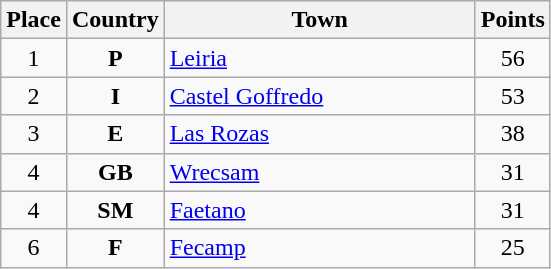<table class="wikitable" style="text-align;">
<tr>
<th width="25">Place</th>
<th width="25">Country</th>
<th width="200">Town</th>
<th width="25">Points</th>
</tr>
<tr>
<td align="center">1</td>
<td align="center"><strong>P</strong></td>
<td align="left"><a href='#'>Leiria</a></td>
<td align="center">56</td>
</tr>
<tr>
<td align="center">2</td>
<td align="center"><strong>I</strong></td>
<td align="left"><a href='#'>Castel Goffredo</a></td>
<td align="center">53</td>
</tr>
<tr>
<td align="center">3</td>
<td align="center"><strong>E</strong></td>
<td align="left"><a href='#'>Las Rozas</a></td>
<td align="center">38</td>
</tr>
<tr>
<td align="center">4</td>
<td align="center"><strong>GB</strong></td>
<td align="left"><a href='#'>Wrecsam</a></td>
<td align="center">31</td>
</tr>
<tr>
<td align="center">4</td>
<td align="center"><strong>SM</strong></td>
<td align="left"><a href='#'>Faetano</a></td>
<td align="center">31</td>
</tr>
<tr>
<td align="center">6</td>
<td align="center"><strong>F</strong></td>
<td align="left"><a href='#'>Fecamp</a></td>
<td align="center">25</td>
</tr>
</table>
